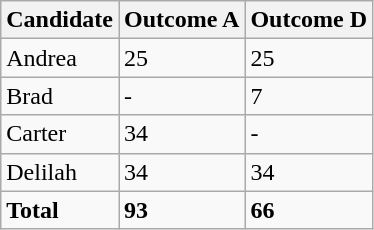<table class="wikitable">
<tr>
<th>Candidate</th>
<th>Outcome A</th>
<th>Outcome D</th>
</tr>
<tr>
<td>Andrea</td>
<td>25</td>
<td>25</td>
</tr>
<tr>
<td>Brad</td>
<td>-</td>
<td>7</td>
</tr>
<tr>
<td>Carter</td>
<td>34</td>
<td>-</td>
</tr>
<tr>
<td>Delilah</td>
<td>34</td>
<td>34</td>
</tr>
<tr>
<td><strong>Total</strong></td>
<td><strong>93</strong></td>
<td><strong>66</strong></td>
</tr>
</table>
